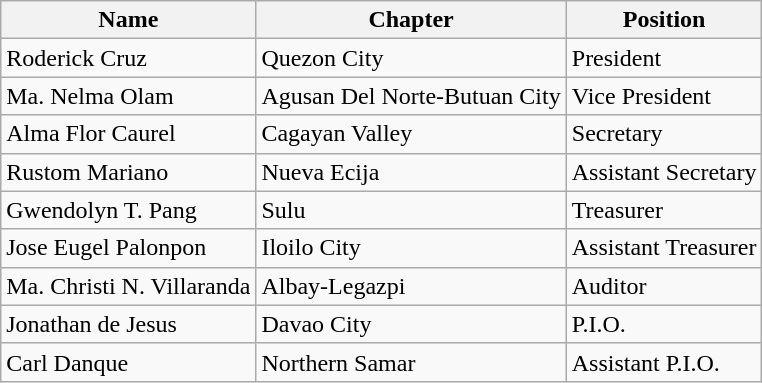<table class="wikitable">
<tr>
<th>Name</th>
<th>Chapter</th>
<th>Position</th>
</tr>
<tr>
<td>Roderick Cruz</td>
<td>Quezon City</td>
<td>President</td>
</tr>
<tr>
<td>Ma. Nelma Olam</td>
<td>Agusan Del Norte-Butuan City</td>
<td>Vice President</td>
</tr>
<tr>
<td>Alma Flor Caurel</td>
<td>Cagayan Valley</td>
<td>Secretary</td>
</tr>
<tr>
<td>Rustom Mariano</td>
<td>Nueva Ecija</td>
<td>Assistant Secretary</td>
</tr>
<tr>
<td>Gwendolyn T. Pang</td>
<td>Sulu</td>
<td>Treasurer</td>
</tr>
<tr>
<td>Jose Eugel Palonpon</td>
<td>Iloilo City</td>
<td>Assistant Treasurer</td>
</tr>
<tr>
<td>Ma. Christi N. Villaranda</td>
<td>Albay-Legazpi</td>
<td>Auditor</td>
</tr>
<tr>
<td>Jonathan de Jesus</td>
<td>Davao City</td>
<td>P.I.O.</td>
</tr>
<tr>
<td>Carl Danque</td>
<td>Northern Samar</td>
<td>Assistant P.I.O.</td>
</tr>
</table>
